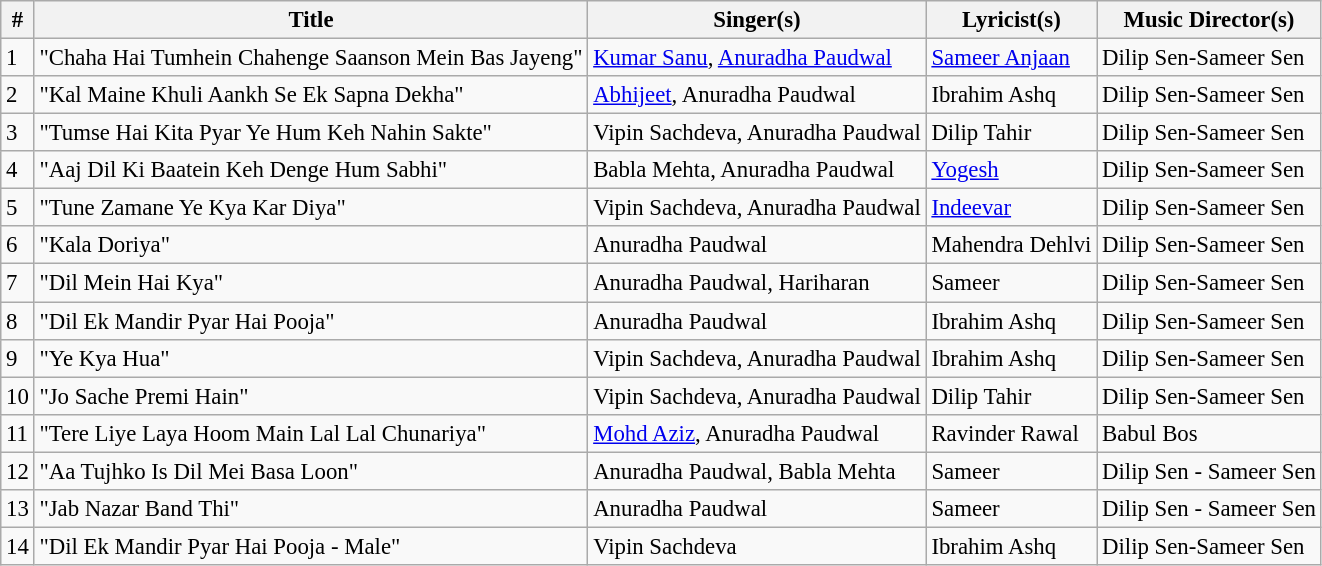<table class="wikitable" style="font-size:95%;">
<tr>
<th>#</th>
<th>Title</th>
<th>Singer(s)</th>
<th>Lyricist(s)</th>
<th>Music Director(s)</th>
</tr>
<tr>
<td>1</td>
<td>"Chaha Hai Tumhein Chahenge Saanson Mein Bas Jayeng"</td>
<td><a href='#'>Kumar Sanu</a>, <a href='#'>Anuradha Paudwal</a></td>
<td><a href='#'>Sameer Anjaan</a></td>
<td>Dilip Sen-Sameer Sen</td>
</tr>
<tr>
<td>2</td>
<td>"Kal Maine Khuli Aankh Se Ek Sapna Dekha"</td>
<td><a href='#'>Abhijeet</a>, Anuradha Paudwal</td>
<td>Ibrahim Ashq</td>
<td>Dilip Sen-Sameer Sen</td>
</tr>
<tr>
<td>3</td>
<td>"Tumse Hai Kita Pyar Ye Hum Keh Nahin Sakte"</td>
<td>Vipin Sachdeva, Anuradha Paudwal</td>
<td>Dilip Tahir</td>
<td>Dilip Sen-Sameer Sen</td>
</tr>
<tr>
<td>4</td>
<td>"Aaj Dil Ki Baatein Keh Denge Hum Sabhi"</td>
<td>Babla Mehta, Anuradha Paudwal</td>
<td><a href='#'>Yogesh</a></td>
<td>Dilip Sen-Sameer Sen</td>
</tr>
<tr>
<td>5</td>
<td>"Tune Zamane Ye Kya Kar Diya"</td>
<td>Vipin Sachdeva, Anuradha Paudwal</td>
<td><a href='#'>Indeevar</a></td>
<td>Dilip Sen-Sameer Sen</td>
</tr>
<tr>
<td>6</td>
<td>"Kala Doriya"</td>
<td>Anuradha Paudwal</td>
<td>Mahendra Dehlvi</td>
<td>Dilip Sen-Sameer Sen</td>
</tr>
<tr>
<td>7</td>
<td>"Dil Mein Hai Kya"</td>
<td>Anuradha Paudwal, Hariharan</td>
<td>Sameer</td>
<td>Dilip Sen-Sameer Sen</td>
</tr>
<tr>
<td>8</td>
<td>"Dil Ek Mandir Pyar Hai Pooja"</td>
<td>Anuradha Paudwal</td>
<td>Ibrahim Ashq</td>
<td>Dilip Sen-Sameer Sen</td>
</tr>
<tr>
<td>9</td>
<td>"Ye Kya Hua"</td>
<td>Vipin Sachdeva, Anuradha Paudwal</td>
<td>Ibrahim Ashq</td>
<td>Dilip Sen-Sameer Sen</td>
</tr>
<tr>
<td>10</td>
<td>"Jo Sache Premi Hain"</td>
<td>Vipin Sachdeva, Anuradha Paudwal</td>
<td>Dilip Tahir</td>
<td>Dilip Sen-Sameer Sen</td>
</tr>
<tr>
<td>11</td>
<td>"Tere Liye Laya Hoom Main Lal Lal Chunariya"</td>
<td><a href='#'>Mohd Aziz</a>, Anuradha Paudwal</td>
<td>Ravinder Rawal</td>
<td>Babul Bos</td>
</tr>
<tr>
<td>12</td>
<td>"Aa Tujhko Is Dil Mei Basa Loon"</td>
<td>Anuradha Paudwal, Babla Mehta</td>
<td>Sameer</td>
<td>Dilip Sen - Sameer Sen</td>
</tr>
<tr>
<td>13</td>
<td>"Jab Nazar Band Thi"</td>
<td>Anuradha Paudwal</td>
<td>Sameer</td>
<td>Dilip Sen - Sameer Sen</td>
</tr>
<tr>
<td>14</td>
<td>"Dil Ek Mandir Pyar Hai Pooja - Male"</td>
<td>Vipin Sachdeva</td>
<td>Ibrahim Ashq</td>
<td>Dilip Sen-Sameer Sen</td>
</tr>
</table>
